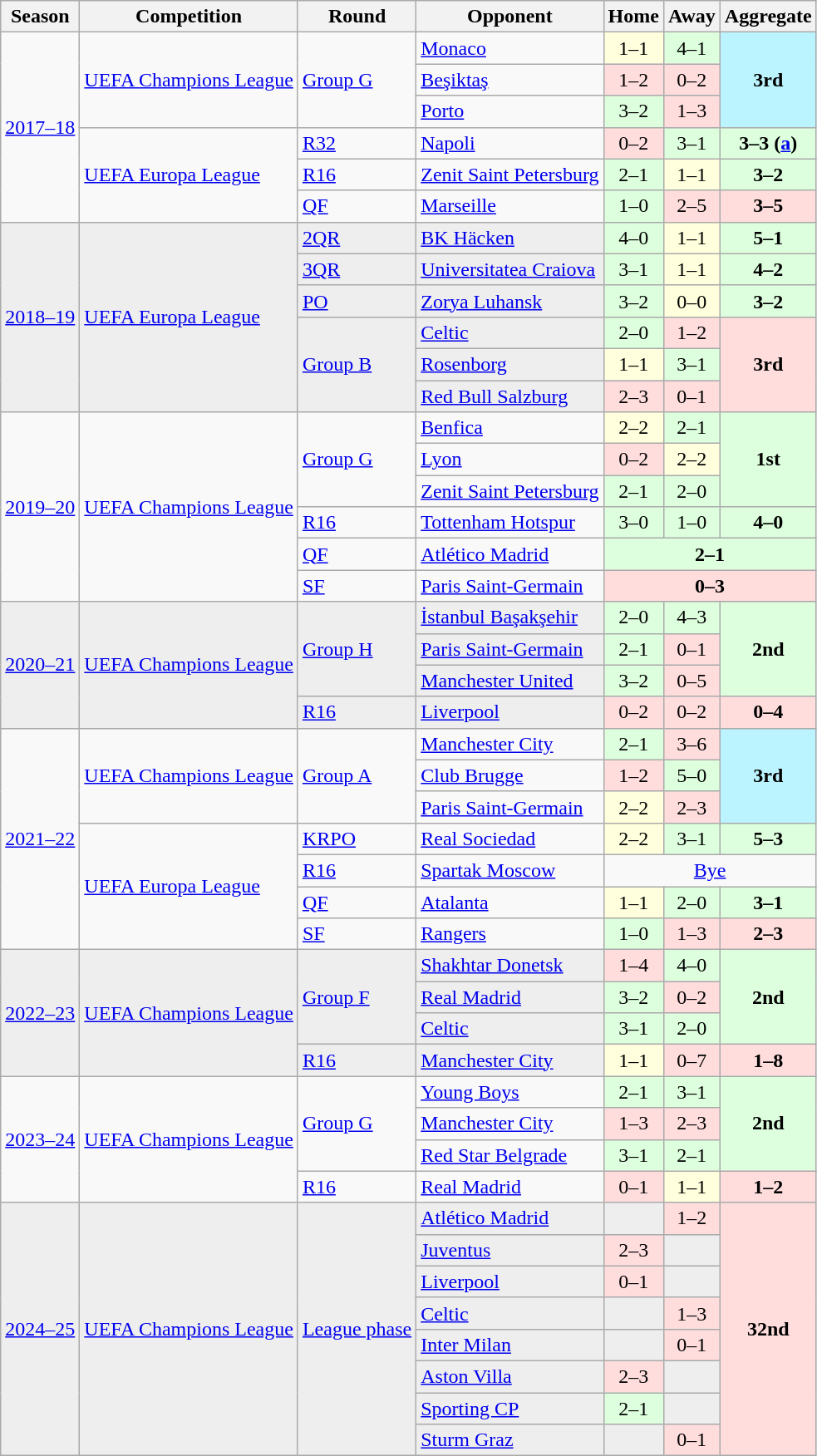<table class="wikitable">
<tr>
<th>Season</th>
<th>Competition</th>
<th>Round</th>
<th>Opponent</th>
<th>Home</th>
<th>Away</th>
<th>Aggregate</th>
</tr>
<tr>
<td rowspan="6"><a href='#'>2017–18</a></td>
<td rowspan="3"><a href='#'>UEFA Champions League</a></td>
<td rowspan="3"><a href='#'>Group G</a></td>
<td> <a href='#'>Monaco</a></td>
<td style="text-align:center; background:#ffd;">1–1</td>
<td style="text-align:center; background:#dfd;">4–1</td>
<td bgcolor=#BBF3FF style="text-align:center;" rowspan="3"><strong>3rd</strong></td>
</tr>
<tr>
<td> <a href='#'>Beşiktaş</a></td>
<td style="text-align:center; background:#fdd;">1–2</td>
<td style="text-align:center; background:#fdd;">0–2</td>
</tr>
<tr>
<td> <a href='#'>Porto</a></td>
<td style="text-align:center; background:#dfd;">3–2</td>
<td style="text-align:center; background:#fdd;">1–3</td>
</tr>
<tr>
<td rowspan="3"><a href='#'>UEFA Europa League</a></td>
<td><a href='#'>R32</a></td>
<td> <a href='#'>Napoli</a></td>
<td style="text-align:center; background:#fdd;">0–2</td>
<td style="text-align:center; background:#dfd;">3–1</td>
<td bgcolor="#ddffdd" style="text-align:center;"><strong>3–3 (<a href='#'>a</a>)</strong></td>
</tr>
<tr>
<td><a href='#'>R16</a></td>
<td> <a href='#'>Zenit Saint Petersburg</a></td>
<td style="text-align:center; background:#dfd;">2–1</td>
<td style="text-align:center; background:#ffd;">1–1</td>
<td bgcolor="#ddffdd" style="text-align:center;"><strong>3–2</strong></td>
</tr>
<tr>
<td><a href='#'>QF</a></td>
<td> <a href='#'>Marseille</a></td>
<td style="text-align:center; background:#dfd;">1–0</td>
<td style="text-align:center; background:#fdd;">2–5</td>
<td bgcolor="#ffdddd" style="text-align:center;"><strong>3–5</strong></td>
</tr>
<tr bgcolor=#EEEEEE>
<td rowspan="6"><a href='#'>2018–19</a></td>
<td rowspan="6"><a href='#'>UEFA Europa League</a></td>
<td><a href='#'>2QR</a></td>
<td> <a href='#'>BK Häcken</a></td>
<td style="text-align:center; background:#dfd;">4–0</td>
<td style="text-align:center; background:#ffd;">1–1</td>
<td bgcolor="#ddffdd" style="text-align:center;"><strong>5–1</strong></td>
</tr>
<tr bgcolor=#EEEEEE>
<td><a href='#'>3QR</a></td>
<td> <a href='#'>Universitatea Craiova</a></td>
<td style="text-align:center; background:#dfd;">3–1</td>
<td style="text-align:center; background:#ffd;">1–1</td>
<td bgcolor="#ddffdd" style="text-align:center;"><strong>4–2</strong></td>
</tr>
<tr bgcolor=#EEEEEE>
<td><a href='#'>PO</a></td>
<td> <a href='#'>Zorya Luhansk</a></td>
<td style="text-align:center; background:#dfd;">3–2</td>
<td style="text-align:center; background:#ffd;">0–0</td>
<td bgcolor="#ddffdd" style="text-align:center;"><strong>3–2</strong></td>
</tr>
<tr bgcolor=#EEEEEE>
<td rowspan="3"><a href='#'>Group B</a></td>
<td> <a href='#'>Celtic</a></td>
<td style="text-align:center; background:#dfd;">2–0</td>
<td style="text-align:center; background:#fdd;">1–2</td>
<td bgcolor="#ffdddd" style="text-align:center;" rowspan="3"><strong>3rd</strong></td>
</tr>
<tr bgcolor=#EEEEEE>
<td> <a href='#'>Rosenborg</a></td>
<td style="text-align:center; background:#ffd;">1–1</td>
<td style="text-align:center; background:#dfd;">3–1</td>
</tr>
<tr bgcolor=#EEEEEE>
<td> <a href='#'>Red Bull Salzburg</a></td>
<td style="text-align:center; background:#fdd;">2–3</td>
<td style="text-align:center; background:#fdd;">0–1</td>
</tr>
<tr>
<td rowspan="6"><a href='#'>2019–20</a></td>
<td rowspan="6"><a href='#'>UEFA Champions League</a></td>
<td rowspan="3"><a href='#'>Group G</a></td>
<td> <a href='#'>Benfica</a></td>
<td style="text-align:center; background:#ffd;">2–2</td>
<td style="text-align:center; background:#dfd;">2–1</td>
<td bgcolor="#ddffdd" style="text-align:center;" rowspan="3"><strong>1st</strong></td>
</tr>
<tr>
<td> <a href='#'>Lyon</a></td>
<td style="text-align:center; background:#fdd;">0–2</td>
<td style="text-align:center; background:#ffd;">2–2</td>
</tr>
<tr>
<td> <a href='#'>Zenit Saint Petersburg</a></td>
<td style="text-align:center; background:#dfd;">2–1</td>
<td style="text-align:center; background:#dfd;">2–0</td>
</tr>
<tr>
<td><a href='#'>R16</a></td>
<td> <a href='#'>Tottenham Hotspur</a></td>
<td style="text-align:center; background:#dfd;">3–0</td>
<td style="text-align:center; background:#dfd;">1–0</td>
<td bgcolor="#ddffdd" style="text-align:center;"><strong>4–0</strong></td>
</tr>
<tr>
<td><a href='#'>QF</a></td>
<td> <a href='#'>Atlético Madrid</a></td>
<td colspan=3 style="text-align:center; background:#dfd;"><strong>2–1</strong></td>
</tr>
<tr>
<td><a href='#'>SF</a></td>
<td> <a href='#'>Paris Saint-Germain</a></td>
<td colspan=3 style="text-align:center; background:#fdd;"><strong>0–3</strong></td>
</tr>
<tr bgcolor=#EEEEEE>
<td rowspan="4"><a href='#'>2020–21</a></td>
<td rowspan="4"><a href='#'>UEFA Champions League</a></td>
<td rowspan="3"><a href='#'>Group H</a></td>
<td> <a href='#'>İstanbul Başakşehir</a></td>
<td style="text-align:center; background:#dfd;">2–0</td>
<td style="text-align:center; background:#dfd;">4–3</td>
<td bgcolor="#ddffdd" style="text-align:center;" rowspan="3"><strong>2nd</strong></td>
</tr>
<tr bgcolor=#EEEEEE>
<td> <a href='#'>Paris Saint-Germain</a></td>
<td style="text-align:center; background:#dfd;">2–1</td>
<td style="text-align:center; background:#fdd;">0–1</td>
</tr>
<tr bgcolor=#EEEEEE>
<td> <a href='#'>Manchester United</a></td>
<td style="text-align:center; background:#dfd;">3–2</td>
<td style="text-align:center; background:#fdd;">0–5</td>
</tr>
<tr bgcolor=#EEEEEE>
<td><a href='#'>R16</a></td>
<td> <a href='#'>Liverpool</a></td>
<td style="text-align:center; background:#fdd;">0–2</td>
<td style="text-align:center; background:#fdd;">0–2</td>
<td bgcolor="#ffdddd" style="text-align:center;"><strong>0–4</strong></td>
</tr>
<tr>
<td rowspan="7"><a href='#'>2021–22</a></td>
<td rowspan="3"><a href='#'>UEFA Champions League</a></td>
<td rowspan="3"><a href='#'>Group A</a></td>
<td> <a href='#'>Manchester City</a></td>
<td style="text-align:center; background:#dfd;">2–1</td>
<td style="text-align:center; background:#fdd;">3–6</td>
<td bgcolor=#BBF3FF style="text-align:center;" rowspan="3"><strong>3rd</strong></td>
</tr>
<tr>
<td> <a href='#'>Club Brugge</a></td>
<td style="text-align:center; background:#fdd;">1–2</td>
<td style="text-align:center; background:#dfd;">5–0</td>
</tr>
<tr>
<td> <a href='#'>Paris Saint-Germain</a></td>
<td style="text-align:center; background:#ffd;">2–2</td>
<td style="text-align:center; background:#fdd;">2–3</td>
</tr>
<tr>
<td rowspan="4"><a href='#'>UEFA Europa League</a></td>
<td><a href='#'>KRPO</a></td>
<td> <a href='#'>Real Sociedad</a></td>
<td style="text-align:center; background:#ffd;">2–2</td>
<td style="text-align:center; background:#dfd;">3–1</td>
<td bgcolor="#ddffdd" style="text-align:center;"><strong>5–3</strong></td>
</tr>
<tr>
<td><a href='#'>R16</a></td>
<td> <a href='#'>Spartak Moscow</a></td>
<td colspan="3" style="text-align:center;"><a href='#'>Bye</a></td>
</tr>
<tr>
<td><a href='#'>QF</a></td>
<td> <a href='#'>Atalanta</a></td>
<td style="text-align:center; background:#ffd;">1–1</td>
<td style="text-align:center; background:#dfd;">2–0</td>
<td bgcolor="#ddffdd" style="text-align:center;"><strong>3–1</strong></td>
</tr>
<tr>
<td><a href='#'>SF</a></td>
<td> <a href='#'>Rangers</a></td>
<td style="text-align:center; background:#dfd;">1–0</td>
<td style="text-align:center; background:#fdd;">1–3</td>
<td bgcolor="#ffdddd" style="text-align:center;"><strong>2–3</strong></td>
</tr>
<tr bgcolor=#EEEEEE>
<td rowspan="4"><a href='#'>2022–23</a></td>
<td rowspan="4"><a href='#'>UEFA Champions League</a></td>
<td rowspan="3"><a href='#'>Group F</a></td>
<td> <a href='#'>Shakhtar Donetsk</a></td>
<td style="text-align:center; background:#fdd;">1–4</td>
<td style="text-align:center; background:#dfd;">4–0</td>
<td bgcolor="#ddffdd" style="text-align:center;" rowspan="3"><strong>2nd</strong></td>
</tr>
<tr bgcolor=#EEEEEE>
<td> <a href='#'>Real Madrid</a></td>
<td style="text-align:center; background:#dfd;">3–2</td>
<td style="text-align:center; background:#fdd;">0–2</td>
</tr>
<tr bgcolor=#EEEEEE>
<td> <a href='#'>Celtic</a></td>
<td style="text-align:center; background:#dfd;">3–1</td>
<td style="text-align:center; background:#dfd;">2–0</td>
</tr>
<tr bgcolor=#EEEEEE>
<td><a href='#'>R16</a></td>
<td> <a href='#'>Manchester City</a></td>
<td style="text-align:center; background:#ffd;">1–1</td>
<td style="text-align:center; background:#fdd;">0–7</td>
<td bgcolor="#ffdddd" style="text-align:center;"><strong>1–8</strong></td>
</tr>
<tr>
<td rowspan="4"><a href='#'>2023–24</a></td>
<td rowspan="4"><a href='#'>UEFA Champions League</a></td>
<td rowspan="3"><a href='#'>Group G</a></td>
<td> <a href='#'>Young Boys</a></td>
<td style="text-align:center; background:#dfd;">2–1</td>
<td style="text-align:center; background:#dfd;">3–1</td>
<td bgcolor="#ddffdd" style="text-align:center;" rowspan="3"><strong>2nd</strong></td>
</tr>
<tr>
<td> <a href='#'>Manchester City</a></td>
<td style="text-align:center; background:#fdd;">1–3</td>
<td style="text-align:center; background:#fdd;">2–3</td>
</tr>
<tr>
<td> <a href='#'>Red Star Belgrade</a></td>
<td style="text-align:center; background:#dfd;">3–1</td>
<td style="text-align:center; background:#dfd;">2–1</td>
</tr>
<tr>
<td><a href='#'>R16</a></td>
<td> <a href='#'>Real Madrid</a></td>
<td style="text-align:center;background:#fdd;">0–1</td>
<td style="text-align:center; background:#ffd;">1–1</td>
<td bgcolor="#ffdddd" style="text-align:center;"><strong>1–2</strong></td>
</tr>
<tr bgcolor=#EEEEEE>
<td rowspan="8"><a href='#'>2024–25</a></td>
<td rowspan="8"><a href='#'>UEFA Champions League</a></td>
<td rowspan="8"><a href='#'>League phase</a></td>
<td> <a href='#'>Atlético Madrid</a></td>
<td></td>
<td style="text-align:center; background:#fdd;">1–2</td>
<td bgcolor="#ffdddd" style="text-align:center;" rowspan="8"><strong>32nd</strong></td>
</tr>
<tr bgcolor=#EEEEEE>
<td> <a href='#'>Juventus</a></td>
<td style="text-align:center; background:#fdd;">2–3</td>
<td></td>
</tr>
<tr bgcolor=#EEEEEE>
<td> <a href='#'>Liverpool</a></td>
<td style="text-align:center; background:#fdd;">0–1</td>
<td></td>
</tr>
<tr bgcolor=#EEEEEE>
<td> <a href='#'>Celtic</a></td>
<td></td>
<td style="text-align:center; background:#fdd;">1–3</td>
</tr>
<tr bgcolor=#EEEEEE>
<td> <a href='#'>Inter Milan</a></td>
<td></td>
<td style="text-align:center; background:#fdd;">0–1</td>
</tr>
<tr bgcolor=#EEEEEE>
<td> <a href='#'>Aston Villa</a></td>
<td style="text-align:center; background:#fdd;">2–3</td>
<td></td>
</tr>
<tr bgcolor=#EEEEEE>
<td> <a href='#'>Sporting CP</a></td>
<td style="text-align:center; background:#dfd;">2–1</td>
<td></td>
</tr>
<tr bgcolor=#EEEEEE>
<td> <a href='#'>Sturm Graz</a></td>
<td></td>
<td style="text-align:center;background:#fdd;">0–1</td>
</tr>
</table>
